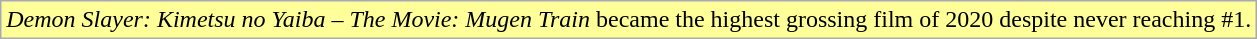<table class="wikitable">
<tr>
<td style="background-color:#FFFF99"><em>Demon Slayer: Kimetsu no Yaiba – The Movie: Mugen Train</em> became the highest grossing film of 2020 despite never reaching #1.</td>
</tr>
</table>
